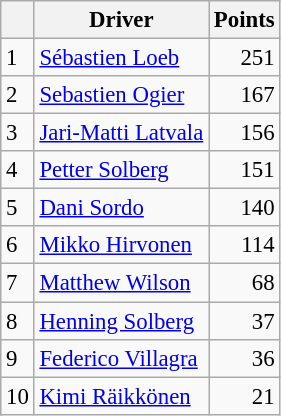<table class="wikitable" style="font-size: 95%;">
<tr>
<th></th>
<th>Driver</th>
<th>Points</th>
</tr>
<tr>
<td>1</td>
<td> <a href='#'>Sébastien Loeb</a></td>
<td align="right">251</td>
</tr>
<tr>
<td>2</td>
<td> <a href='#'>Sebastien Ogier</a></td>
<td align="right">167</td>
</tr>
<tr>
<td>3</td>
<td> <a href='#'>Jari-Matti Latvala</a></td>
<td align="right">156</td>
</tr>
<tr>
<td>4</td>
<td> <a href='#'>Petter Solberg</a></td>
<td align="right">151</td>
</tr>
<tr>
<td>5</td>
<td> <a href='#'>Dani Sordo</a></td>
<td align="right">140</td>
</tr>
<tr>
<td>6</td>
<td> <a href='#'>Mikko Hirvonen</a></td>
<td align="right">114</td>
</tr>
<tr>
<td>7</td>
<td> <a href='#'>Matthew Wilson</a></td>
<td align="right">68</td>
</tr>
<tr>
<td>8</td>
<td> <a href='#'>Henning Solberg</a></td>
<td align="right">37</td>
</tr>
<tr>
<td>9</td>
<td> <a href='#'>Federico Villagra</a></td>
<td align="right">36</td>
</tr>
<tr>
<td>10</td>
<td> <a href='#'>Kimi Räikkönen</a></td>
<td align="right">21</td>
</tr>
</table>
